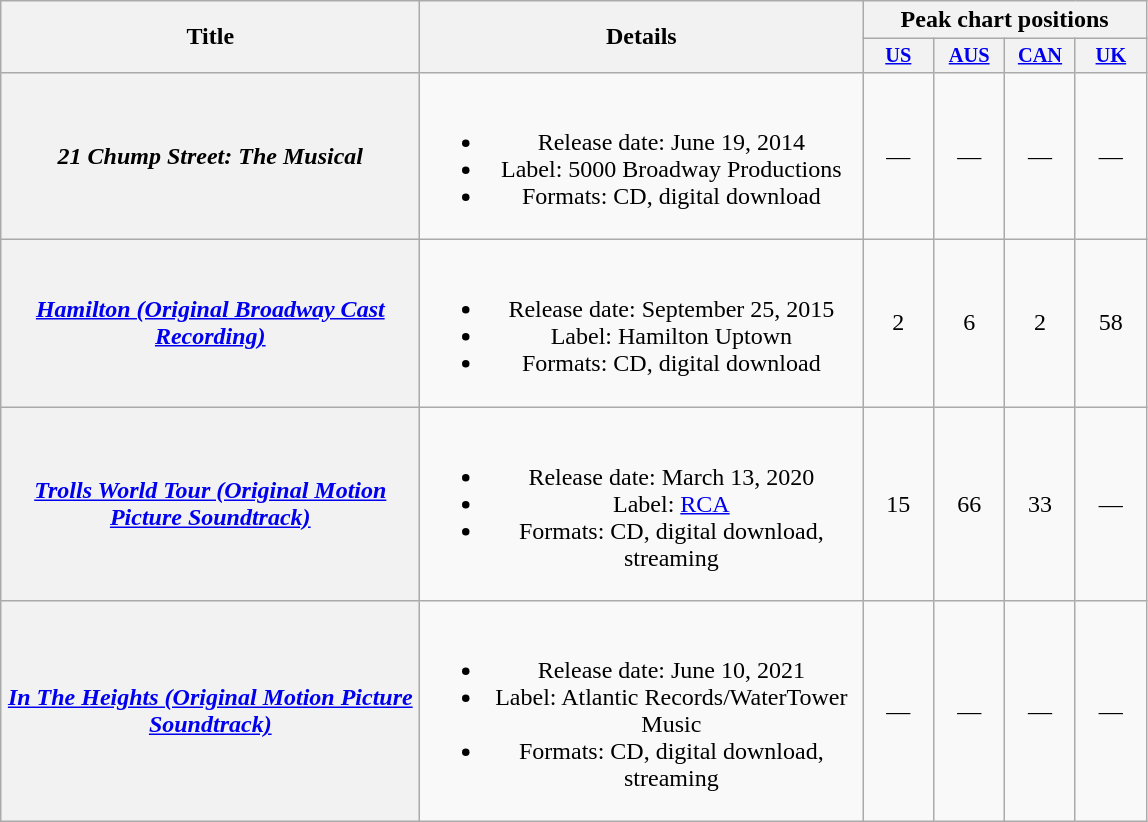<table class="wikitable plainrowheaders" style="text-align:center;">
<tr>
<th scope="col" rowspan="2" style="width:17em;">Title</th>
<th scope="col" rowspan="2" style="width:18em;">Details</th>
<th scope="col" colspan="4">Peak chart positions</th>
</tr>
<tr>
<th scope="col" style="width:3em;font-size:85%;"><a href='#'>US</a></th>
<th scope="col" style="width:3em;font-size:85%;"><a href='#'>AUS</a></th>
<th scope="col" style="width:3em;font-size:85%;"><a href='#'>CAN</a></th>
<th scope="col" style="width:3em;font-size:85%;"><a href='#'>UK</a></th>
</tr>
<tr>
<th scope="row"><em>21 Chump Street: The Musical</em></th>
<td><br><ul><li>Release date: June 19, 2014</li><li>Label: 5000 Broadway Productions</li><li>Formats: CD, digital download</li></ul></td>
<td>—</td>
<td>—</td>
<td>—</td>
<td>—</td>
</tr>
<tr>
<th scope="row"><em><a href='#'>Hamilton (Original Broadway Cast Recording)</a></em></th>
<td><br><ul><li>Release date: September 25, 2015</li><li>Label: Hamilton Uptown</li><li>Formats: CD, digital download</li></ul></td>
<td>2<br></td>
<td>6<br></td>
<td>2<br></td>
<td>58<br></td>
</tr>
<tr>
<th scope="row"><em><a href='#'>Trolls World Tour (Original Motion Picture Soundtrack)</a></em></th>
<td><br><ul><li>Release date: March 13, 2020</li><li>Label: <a href='#'>RCA</a></li><li>Formats: CD, digital download, streaming</li></ul></td>
<td>15<br></td>
<td>66<br></td>
<td>33<br></td>
<td>—</td>
</tr>
<tr>
<th scope="row"><em><a href='#'>In The Heights (Original Motion Picture Soundtrack)</a></em></th>
<td><br><ul><li>Release date: June 10, 2021</li><li>Label: Atlantic Records/WaterTower Music</li><li>Formats: CD, digital download, streaming</li></ul></td>
<td>—</td>
<td>—</td>
<td>—</td>
<td>—</td>
</tr>
</table>
